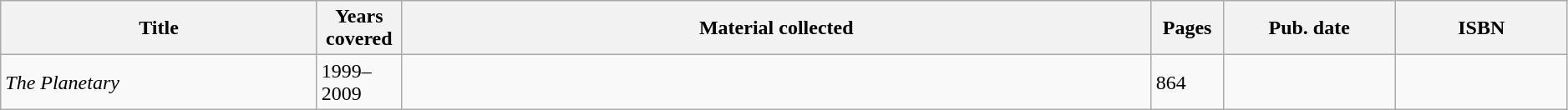<table class="wikitable sortable" width=99%>
<tr>
<th width="245px">Title</th>
<th width="60px">Years covered</th>
<th class="unsortable">Material collected</th>
<th width="50px">Pages</th>
<th width="130px">Pub. date</th>
<th class="unsortable" width="130px">ISBN</th>
</tr>
<tr>
<td><em>The Planetary</em></td>
<td>1999–2009</td>
<td></td>
<td>864</td>
<td></td>
<td></td>
</tr>
</table>
